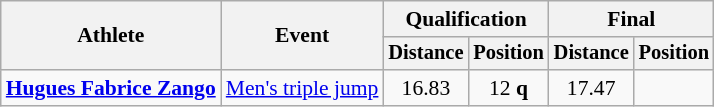<table class=wikitable style="font-size:90%">
<tr>
<th rowspan="2">Athlete</th>
<th rowspan="2">Event</th>
<th colspan="2">Qualification</th>
<th colspan="2">Final</th>
</tr>
<tr style="font-size:95%">
<th>Distance</th>
<th>Position</th>
<th>Distance</th>
<th>Position</th>
</tr>
<tr align=center>
<td align=left><strong><a href='#'>Hugues Fabrice Zango</a></strong></td>
<td align=left><a href='#'>Men's triple jump</a></td>
<td>16.83</td>
<td>12 <strong>q</strong></td>
<td>17.47</td>
<td></td>
</tr>
</table>
